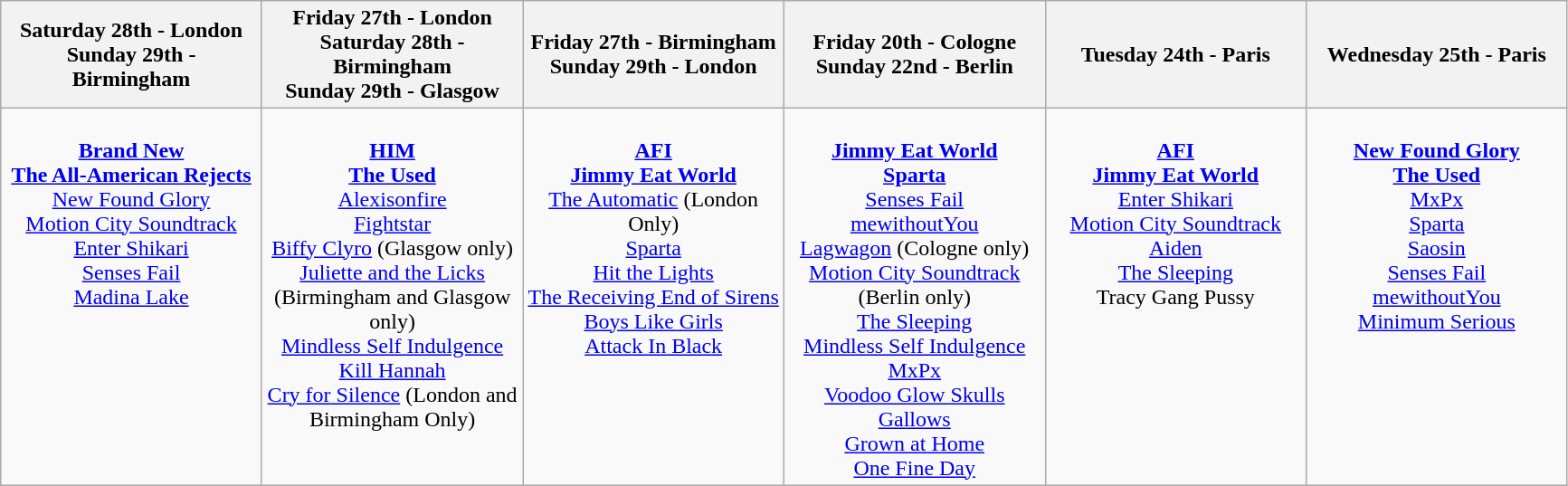<table class="wikitable">
<tr>
<th>Saturday 28th - London<br>Sunday 29th - Birmingham</th>
<th>Friday 27th - London<br>Saturday 28th - Birmingham<br>Sunday 29th - Glasgow</th>
<th>Friday 27th - Birmingham<br>Sunday 29th - London</th>
<th>Friday 20th - Cologne<br>Sunday 22nd - Berlin</th>
<th>Tuesday 24th - Paris</th>
<th>Wednesday 25th - Paris</th>
</tr>
<tr>
<td valign="top" align="center" width=185><br><strong><a href='#'>Brand New</a></strong>
<br><strong><a href='#'>The All-American Rejects</a></strong>
<br><a href='#'>New Found Glory</a>
<br><a href='#'>Motion City Soundtrack</a>
<br><a href='#'>Enter Shikari</a>
<br><a href='#'>Senses Fail</a>
<br><a href='#'>Madina Lake</a></td>
<td valign="top" align="center" width=185><br><strong><a href='#'>HIM</a></strong>
<br><strong><a href='#'>The Used</a></strong>
<br><a href='#'>Alexisonfire</a>
<br><a href='#'>Fightstar</a>
<br><a href='#'>Biffy Clyro</a> (Glasgow only)
<br><a href='#'>Juliette and the Licks</a> (Birmingham and Glasgow only)
<br><a href='#'>Mindless Self Indulgence</a>
<br><a href='#'>Kill Hannah</a>
<br><a href='#'>Cry for Silence</a> (London and Birmingham Only)</td>
<td valign="top" align="center" width=185><br><strong><a href='#'>AFI</a></strong>
<br><strong><a href='#'>Jimmy Eat World</a></strong>
<br><a href='#'>The Automatic</a> (London Only)
<br><a href='#'>Sparta</a>
<br><a href='#'>Hit the Lights</a>
<br><a href='#'>The Receiving End of Sirens</a>
<br><a href='#'>Boys Like Girls</a>
<br><a href='#'>Attack In Black</a></td>
<td valign="top" align="center" width=185><br><strong><a href='#'>Jimmy Eat World</a></strong>
<br><strong><a href='#'>Sparta</a></strong>
<br><a href='#'>Senses Fail</a>
<br><a href='#'>mewithoutYou</a>
<br><a href='#'>Lagwagon</a> (Cologne only)
<br><a href='#'>Motion City Soundtrack</a> (Berlin only)
<br><a href='#'>The Sleeping</a>
<br><a href='#'>Mindless Self Indulgence</a>
<br><a href='#'>MxPx</a>
<br><a href='#'>Voodoo Glow Skulls</a>
<br><a href='#'>Gallows</a>
<br><a href='#'>Grown at Home</a>
<br><a href='#'>One Fine Day</a></td>
<td valign="top" align="center" width=185><br><strong><a href='#'>AFI</a></strong>
<br><strong><a href='#'>Jimmy Eat World</a></strong>
<br><a href='#'>Enter Shikari</a>
<br><a href='#'>Motion City Soundtrack</a>
<br><a href='#'>Aiden</a>
<br><a href='#'>The Sleeping</a>
<br>Tracy Gang Pussy</td>
<td valign="top" align="center" width=185><br><strong><a href='#'>New Found Glory</a></strong>
<br><strong><a href='#'>The Used</a></strong>
<br><a href='#'>MxPx</a>
<br><a href='#'>Sparta</a>
<br><a href='#'>Saosin</a>
<br><a href='#'>Senses Fail</a>
<br><a href='#'>mewithoutYou</a>
<br><a href='#'>Minimum Serious</a></td>
</tr>
</table>
